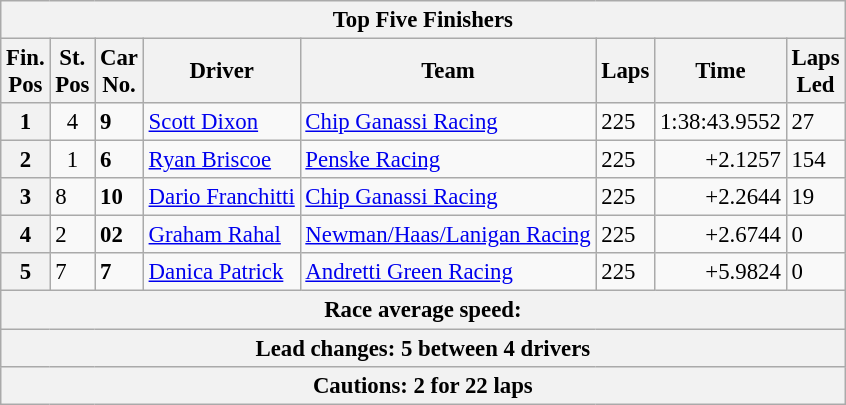<table class="wikitable" style="font-size:95%;text-align;center">
<tr>
<th colspan=9>Top Five Finishers</th>
</tr>
<tr>
<th>Fin.<br>Pos</th>
<th>St.<br>Pos</th>
<th>Car<br>No.</th>
<th>Driver</th>
<th>Team</th>
<th>Laps</th>
<th>Time</th>
<th>Laps<br>Led</th>
</tr>
<tr>
<th>1</th>
<td align=center>4</td>
<td><strong>9</strong></td>
<td style="text-align:left"> <a href='#'>Scott Dixon</a></td>
<td style="text-align:left"><a href='#'>Chip Ganassi Racing</a></td>
<td>225</td>
<td align=right>1:38:43.9552</td>
<td>27</td>
</tr>
<tr>
<th>2</th>
<td align=center>1</td>
<td><strong>6</strong></td>
<td style="text-align:left"> <a href='#'>Ryan Briscoe</a></td>
<td style="text-align:left"><a href='#'>Penske Racing</a></td>
<td>225</td>
<td align=right>+2.1257</td>
<td>154</td>
</tr>
<tr>
<th>3</th>
<td>8</td>
<td><strong>10</strong></td>
<td> <a href='#'>Dario Franchitti</a></td>
<td><a href='#'>Chip Ganassi Racing</a></td>
<td>225</td>
<td align=right>+2.2644</td>
<td>19</td>
</tr>
<tr>
<th>4</th>
<td>2</td>
<td><strong>02</strong></td>
<td style="text-align:left"> <a href='#'>Graham Rahal</a></td>
<td style="text-align:left"><a href='#'>Newman/Haas/Lanigan Racing</a></td>
<td>225</td>
<td align=right>+2.6744</td>
<td>0</td>
</tr>
<tr>
<th>5</th>
<td>7</td>
<td><strong>7</strong></td>
<td style="text-align:left"> <a href='#'>Danica Patrick</a></td>
<td style="text-align:left"><a href='#'>Andretti Green Racing</a></td>
<td>225</td>
<td align=right>+5.9824</td>
<td>0</td>
</tr>
<tr>
<th colspan=9>Race average speed: </th>
</tr>
<tr>
<th colspan=9>Lead changes: 5 between 4 drivers</th>
</tr>
<tr>
<th colspan=9>Cautions: 2 for 22 laps</th>
</tr>
</table>
